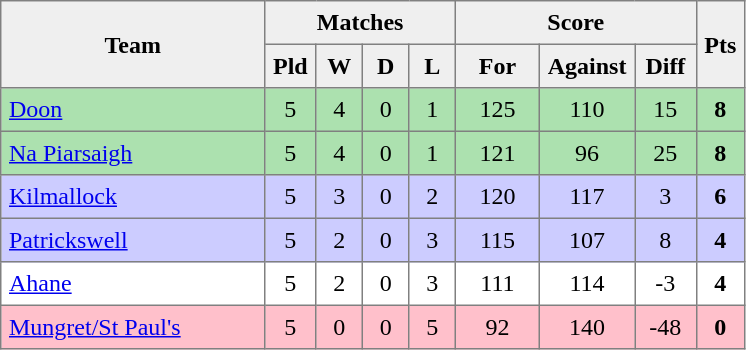<table style=border-collapse:collapse border=1 cellspacing=0 cellpadding=5>
<tr align=center bgcolor=#efefef>
<th rowspan=2 width=165>Team</th>
<th colspan=4>Matches</th>
<th colspan=3>Score</th>
<th rowspan=2width=20>Pts</th>
</tr>
<tr align=center bgcolor=#efefef>
<th width=20>Pld</th>
<th width=20>W</th>
<th width=20>D</th>
<th width=20>L</th>
<th width=45>For</th>
<th width=45>Against</th>
<th width=30>Diff</th>
</tr>
<tr align=center style="background:#ACE1AF;">
<td style="text-align:left;"><a href='#'>Doon</a></td>
<td>5</td>
<td>4</td>
<td>0</td>
<td>1</td>
<td>125</td>
<td>110</td>
<td>15</td>
<td><strong>8</strong></td>
</tr>
<tr align=center  style="background:#ACE1AF;">
<td style="text-align:left;"><a href='#'>Na Piarsaigh</a></td>
<td>5</td>
<td>4</td>
<td>0</td>
<td>1</td>
<td>121</td>
<td>96</td>
<td>25</td>
<td><strong>8</strong></td>
</tr>
<tr align=center style="background:#ccccff;">
<td style="text-align:left;"><a href='#'>Kilmallock</a></td>
<td>5</td>
<td>3</td>
<td>0</td>
<td>2</td>
<td>120</td>
<td>117</td>
<td>3</td>
<td><strong>6</strong></td>
</tr>
<tr align=center style="background:#ccccff;">
<td style="text-align:left;"><a href='#'>Patrickswell</a></td>
<td>5</td>
<td>2</td>
<td>0</td>
<td>3</td>
<td>115</td>
<td>107</td>
<td>8</td>
<td><strong>4</strong></td>
</tr>
<tr align=center>
<td style="text-align:left;"><a href='#'>Ahane</a></td>
<td>5</td>
<td>2</td>
<td>0</td>
<td>3</td>
<td>111</td>
<td>114</td>
<td>-3</td>
<td><strong>4</strong></td>
</tr>
<tr align=center style="background:#FFC0CB;">
<td style="text-align:left;"><a href='#'>Mungret/St Paul's</a></td>
<td>5</td>
<td>0</td>
<td>0</td>
<td>5</td>
<td>92</td>
<td>140</td>
<td>-48</td>
<td><strong>0</strong></td>
</tr>
</table>
